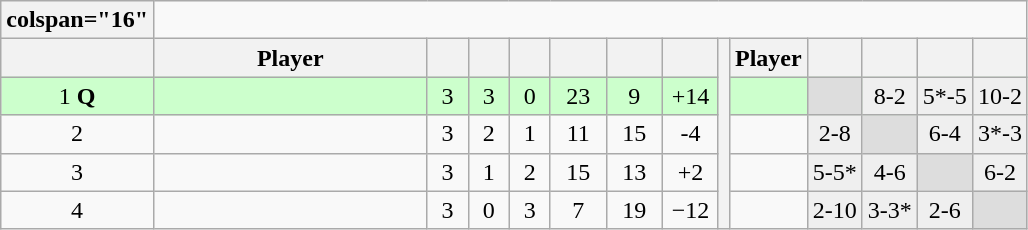<table class=wikitable style=text-align:center>
<tr>
<th>colspan="16" </th>
</tr>
<tr>
<th width=20 abbr=Position></th>
<th width=175>Player</th>
<th width=20 abbr=Played></th>
<th width=20 abbr=Won></th>
<th width=20 abbr=Lost></th>
<th width=30 abbr=Points for></th>
<th width=30 abbr=Points against></th>
<th width=30 abbr=Points difference></th>
<th rowspan="5" abbr=H2H></th>
<th>Player</th>
<th></th>
<th></th>
<th></th>
<th></th>
</tr>
<tr bgcolor=#CCFFCC>
<td>1 <strong>Q</strong></td>
<td align=left></td>
<td>3</td>
<td>3</td>
<td>0</td>
<td>23</td>
<td>9</td>
<td>+14</td>
<td></td>
<td bgcolor="#dddddd"> </td>
<td bgcolor="#efefef">8-2</td>
<td bgcolor="#efefef">5*-5</td>
<td bgcolor="#efefef">10-2</td>
</tr>
<tr>
<td>2  </td>
<td align=left></td>
<td>3</td>
<td>2</td>
<td>1</td>
<td>11</td>
<td>15</td>
<td>-4</td>
<td></td>
<td bgcolor="#efefef">2-8</td>
<td bgcolor="#dddddd"> </td>
<td bgcolor="#efefef">6-4</td>
<td bgcolor="#efefef">3*-3</td>
</tr>
<tr>
<td>3 </td>
<td align=left></td>
<td>3</td>
<td>1</td>
<td>2</td>
<td>15</td>
<td>13</td>
<td>+2</td>
<td></td>
<td bgcolor="#efefef">5-5*</td>
<td bgcolor="#efefef">4-6</td>
<td bgcolor="#dddddd"> </td>
<td bgcolor="#efefef">6-2</td>
</tr>
<tr>
<td>4 </td>
<td align=left></td>
<td>3</td>
<td>0</td>
<td>3</td>
<td>7</td>
<td>19</td>
<td>−12</td>
<td></td>
<td bgcolor="#efefef">2-10</td>
<td bgcolor="#efefef">3-3*</td>
<td bgcolor="#efefef">2-6</td>
<td bgcolor="#dddddd"> </td>
</tr>
</table>
